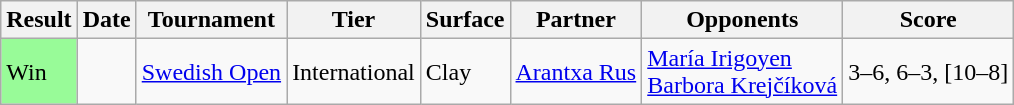<table class="sortable wikitable">
<tr>
<th>Result</th>
<th>Date</th>
<th>Tournament</th>
<th>Tier</th>
<th>Surface</th>
<th>Partner</th>
<th>Opponents</th>
<th class="unsortable">Score</th>
</tr>
<tr>
<td style="background:#98fb98;">Win</td>
<td><a href='#'></a></td>
<td><a href='#'>Swedish Open</a></td>
<td>International</td>
<td>Clay</td>
<td> <a href='#'>Arantxa Rus</a></td>
<td> <a href='#'>María Irigoyen</a> <br>  <a href='#'>Barbora Krejčíková</a></td>
<td>3–6, 6–3, [10–8]</td>
</tr>
</table>
